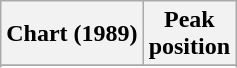<table class="wikitable sortable plainrowheaders" style="text-align:center;">
<tr>
<th scope="col">Chart (1989)</th>
<th scope="col">Peak<br>position</th>
</tr>
<tr>
</tr>
<tr>
</tr>
</table>
